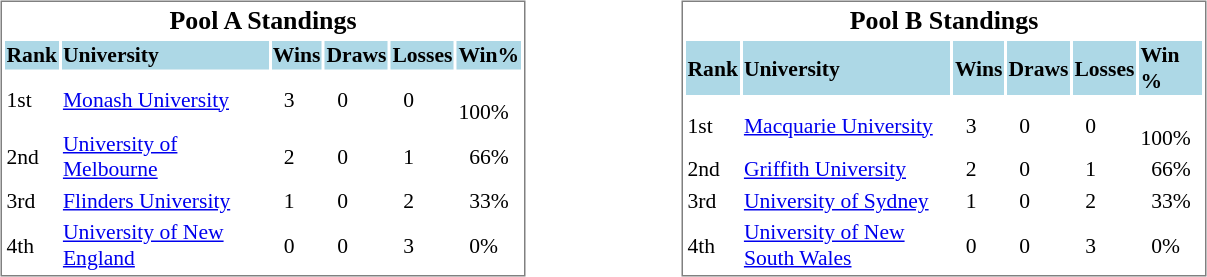<table>
<tr>
<td valign="top"><br><table cellpadding="10">
<tr style="text-align:left; vertical-align:top;">
<td></td>
<td><br><table cellpadding="1"  style="width:350px; font-size:90%; border:1px solid gray;">
<tr style="text-align:center; font-size:larger;">
<td colspan=6><strong>Pool A Standings</strong></td>
</tr>
<tr style="background:lightblue;">
<td><strong>Rank</strong></td>
<td><strong>University</strong></td>
<td><strong>Wins</strong></td>
<td><strong>Draws</strong></td>
<td><strong>Losses</strong></td>
<td><strong>Win%</strong></td>
</tr>
<tr>
<td>1st</td>
<td><a href='#'>Monash University</a></td>
<td>  3</td>
<td>  0</td>
<td>  0</td>
<td>  100%</td>
</tr>
<tr>
<td>2nd</td>
<td><a href='#'>University of Melbourne</a></td>
<td>  2</td>
<td>  0</td>
<td>  1</td>
<td>  66%</td>
</tr>
<tr>
<td>3rd</td>
<td><a href='#'>Flinders University</a></td>
<td>  1</td>
<td>  0</td>
<td>  2</td>
<td>  33%</td>
</tr>
<tr>
<td>4th</td>
<td><a href='#'>University of New England</a></td>
<td>  0</td>
<td>  0</td>
<td>  3</td>
<td>  0%</td>
</tr>
</table>
</td>
</tr>
</table>
</td>
<td width="50"></td>
<td valign="top"><br><table cellpadding="10">
<tr style="text-align:left; vertical-align:top;">
<td></td>
<td><br><table cellpadding="1"  style="width:350px; font-size:90%; border:1px solid gray;">
<tr style="text-align:center; font-size:larger;">
<td colspan=6><strong>Pool B Standings</strong></td>
</tr>
<tr style="background:lightblue;">
<td><strong>Rank</strong></td>
<td><strong>University</strong></td>
<td><strong>Wins</strong></td>
<td><strong>Draws</strong></td>
<td><strong>Losses</strong></td>
<td><strong>Win %</strong></td>
</tr>
<tr>
<td>1st</td>
<td><a href='#'>Macquarie University</a></td>
<td>  3</td>
<td>  0</td>
<td>  0</td>
<td>  100%</td>
</tr>
<tr>
<td>2nd</td>
<td><a href='#'>Griffith University</a></td>
<td>  2</td>
<td>  0</td>
<td>  1</td>
<td>  66%</td>
</tr>
<tr>
<td>3rd</td>
<td><a href='#'>University of Sydney</a></td>
<td>  1</td>
<td>  0</td>
<td>  2</td>
<td>  33%</td>
</tr>
<tr>
<td>4th</td>
<td><a href='#'>University of New South Wales</a></td>
<td>  0</td>
<td>  0</td>
<td>  3</td>
<td>  0%</td>
</tr>
</table>
</td>
</tr>
</table>
</td>
</tr>
</table>
